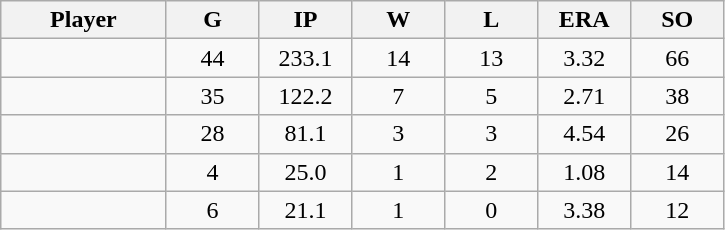<table class="wikitable sortable">
<tr>
<th bgcolor="#DDDDFF" width="16%">Player</th>
<th bgcolor="#DDDDFF" width="9%">G</th>
<th bgcolor="#DDDDFF" width="9%">IP</th>
<th bgcolor="#DDDDFF" width="9%">W</th>
<th bgcolor="#DDDDFF" width="9%">L</th>
<th bgcolor="#DDDDFF" width="9%">ERA</th>
<th bgcolor="#DDDDFF" width="9%">SO</th>
</tr>
<tr align="center">
<td></td>
<td>44</td>
<td>233.1</td>
<td>14</td>
<td>13</td>
<td>3.32</td>
<td>66</td>
</tr>
<tr align="center">
<td></td>
<td>35</td>
<td>122.2</td>
<td>7</td>
<td>5</td>
<td>2.71</td>
<td>38</td>
</tr>
<tr align="center">
<td></td>
<td>28</td>
<td>81.1</td>
<td>3</td>
<td>3</td>
<td>4.54</td>
<td>26</td>
</tr>
<tr align="center">
<td></td>
<td>4</td>
<td>25.0</td>
<td>1</td>
<td>2</td>
<td>1.08</td>
<td>14</td>
</tr>
<tr align="center">
<td></td>
<td>6</td>
<td>21.1</td>
<td>1</td>
<td>0</td>
<td>3.38</td>
<td>12</td>
</tr>
</table>
